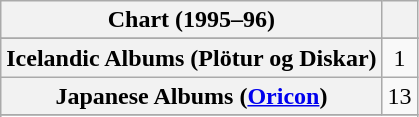<table class="wikitable sortable plainrowheaders" style="text-align:center;">
<tr>
<th scope="col">Chart (1995–96)</th>
<th scope="col"></th>
</tr>
<tr>
</tr>
<tr>
<th scope="row">Icelandic Albums (Plötur og Diskar)</th>
<td align="center">1</td>
</tr>
<tr>
<th scope="row">Japanese Albums (<a href='#'>Oricon</a>)</th>
<td align="center">13</td>
</tr>
<tr>
</tr>
<tr>
</tr>
<tr>
</tr>
</table>
